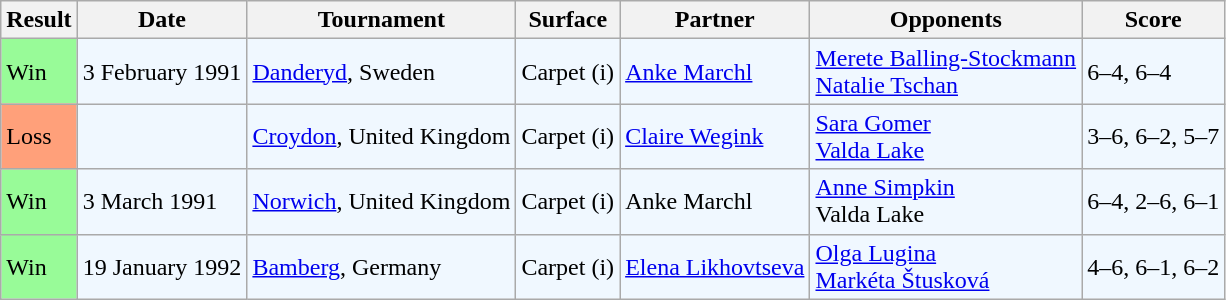<table class="sortable wikitable">
<tr>
<th>Result</th>
<th>Date</th>
<th>Tournament</th>
<th>Surface</th>
<th>Partner</th>
<th>Opponents</th>
<th class="unsortable">Score</th>
</tr>
<tr bgcolor="f0f8ff">
<td bgcolor="98FB98">Win</td>
<td>3 February 1991</td>
<td><a href='#'>Danderyd</a>, Sweden</td>
<td>Carpet (i)</td>
<td> <a href='#'>Anke Marchl</a></td>
<td> <a href='#'>Merete Balling-Stockmann</a><br> <a href='#'>Natalie Tschan</a></td>
<td>6–4, 6–4</td>
</tr>
<tr bgcolor="f0f8ff">
<td bgcolor="FFA07A">Loss</td>
<td></td>
<td><a href='#'>Croydon</a>, United Kingdom</td>
<td>Carpet (i)</td>
<td> <a href='#'>Claire Wegink</a></td>
<td> <a href='#'>Sara Gomer</a><br> <a href='#'>Valda Lake</a></td>
<td>3–6, 6–2, 5–7</td>
</tr>
<tr bgcolor="f0f8ff">
<td bgcolor="#98FB98">Win</td>
<td>3 March 1991</td>
<td><a href='#'>Norwich</a>, United Kingdom</td>
<td>Carpet (i)</td>
<td> Anke Marchl</td>
<td> <a href='#'>Anne Simpkin</a><br> Valda Lake</td>
<td>6–4, 2–6, 6–1</td>
</tr>
<tr bgcolor="f0f8ff">
<td bgcolor="#98FB98">Win</td>
<td>19 January 1992</td>
<td><a href='#'>Bamberg</a>, Germany</td>
<td>Carpet (i)</td>
<td> <a href='#'>Elena Likhovtseva</a></td>
<td> <a href='#'>Olga Lugina</a><br> <a href='#'>Markéta Štusková</a></td>
<td>4–6, 6–1, 6–2</td>
</tr>
</table>
